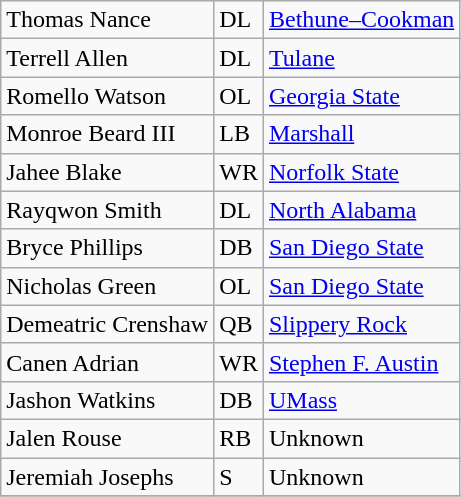<table class="wikitable">
<tr>
<td>Thomas Nance</td>
<td>DL</td>
<td><a href='#'>Bethune–Cookman</a></td>
</tr>
<tr>
<td>Terrell Allen</td>
<td>DL</td>
<td><a href='#'>Tulane</a></td>
</tr>
<tr>
<td>Romello Watson</td>
<td>OL</td>
<td><a href='#'>Georgia State</a></td>
</tr>
<tr>
<td>Monroe Beard III</td>
<td>LB</td>
<td><a href='#'>Marshall</a></td>
</tr>
<tr>
<td>Jahee Blake</td>
<td>WR</td>
<td><a href='#'>Norfolk State</a></td>
</tr>
<tr>
<td>Rayqwon Smith</td>
<td>DL</td>
<td><a href='#'>North Alabama</a></td>
</tr>
<tr>
<td>Bryce Phillips</td>
<td>DB</td>
<td><a href='#'>San Diego State</a></td>
</tr>
<tr>
<td>Nicholas Green</td>
<td>OL</td>
<td><a href='#'>San Diego State</a></td>
</tr>
<tr>
<td>Demeatric Crenshaw</td>
<td>QB</td>
<td><a href='#'>Slippery Rock</a></td>
</tr>
<tr>
<td>Canen Adrian</td>
<td>WR</td>
<td><a href='#'>Stephen F. Austin</a></td>
</tr>
<tr>
<td>Jashon Watkins</td>
<td>DB</td>
<td><a href='#'>UMass</a></td>
</tr>
<tr>
<td>Jalen Rouse</td>
<td>RB</td>
<td>Unknown</td>
</tr>
<tr>
<td>Jeremiah Josephs</td>
<td>S</td>
<td>Unknown</td>
</tr>
<tr>
</tr>
</table>
